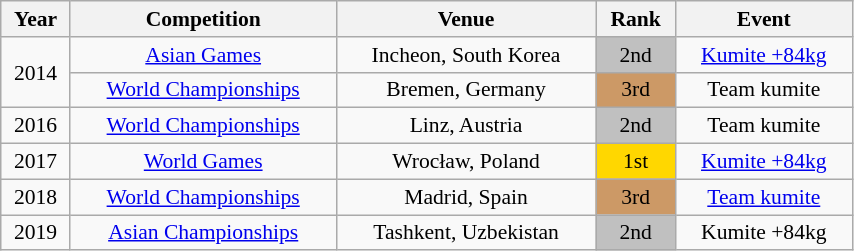<table class="wikitable sortable" width=45% style="font-size:90%; text-align:center;">
<tr>
<th>Year</th>
<th>Competition</th>
<th>Venue</th>
<th>Rank</th>
<th>Event</th>
</tr>
<tr>
<td rowspan=2>2014</td>
<td><a href='#'>Asian Games</a></td>
<td>Incheon, South Korea</td>
<td bgcolor="silver">2nd</td>
<td><a href='#'>Kumite +84kg</a></td>
</tr>
<tr>
<td><a href='#'>World Championships</a></td>
<td>Bremen, Germany</td>
<td bgcolor="cc9966">3rd</td>
<td>Team kumite</td>
</tr>
<tr>
<td>2016</td>
<td><a href='#'>World Championships</a></td>
<td>Linz, Austria</td>
<td bgcolor="silver">2nd</td>
<td>Team kumite</td>
</tr>
<tr>
<td>2017</td>
<td><a href='#'>World Games</a></td>
<td>Wrocław, Poland</td>
<td bgcolor="gold">1st</td>
<td><a href='#'>Kumite +84kg</a></td>
</tr>
<tr>
<td>2018</td>
<td><a href='#'>World Championships</a></td>
<td>Madrid, Spain</td>
<td bgcolor="cc9966">3rd</td>
<td><a href='#'>Team kumite</a></td>
</tr>
<tr>
<td>2019</td>
<td><a href='#'>Asian Championships</a></td>
<td>Tashkent, Uzbekistan</td>
<td bgcolor="silver">2nd</td>
<td>Kumite +84kg</td>
</tr>
</table>
